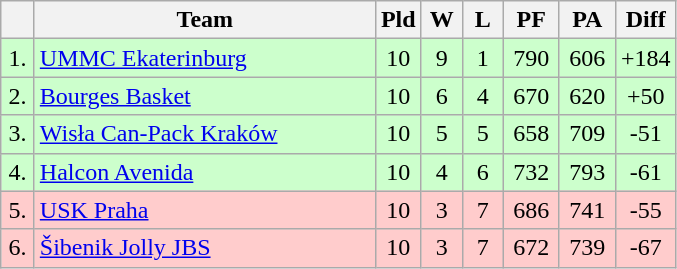<table class=wikitable style="text-align:center">
<tr>
<th width=15></th>
<th width=220>Team</th>
<th width=20>Pld</th>
<th width=20>W</th>
<th width=20>L</th>
<th width=30>PF</th>
<th width=30>PA</th>
<th width=30>Diff</th>
</tr>
<tr style="background: #ccffcc;">
<td>1.</td>
<td align=left> <a href='#'>UMMC Ekaterinburg</a></td>
<td>10</td>
<td>9</td>
<td>1</td>
<td>790</td>
<td>606</td>
<td>+184</td>
</tr>
<tr style="background: #ccffcc;">
<td>2.</td>
<td align=left> <a href='#'>Bourges Basket</a></td>
<td>10</td>
<td>6</td>
<td>4</td>
<td>670</td>
<td>620</td>
<td>+50</td>
</tr>
<tr style="background: #ccffcc;">
<td>3.</td>
<td align=left> <a href='#'>Wisła Can-Pack Kraków</a></td>
<td>10</td>
<td>5</td>
<td>5</td>
<td>658</td>
<td>709</td>
<td>-51</td>
</tr>
<tr style="background: #ccffcc;">
<td>4.</td>
<td align=left> <a href='#'>Halcon Avenida</a></td>
<td>10</td>
<td>4</td>
<td>6</td>
<td>732</td>
<td>793</td>
<td>-61</td>
</tr>
<tr style="background: #ffcccc;">
<td>5.</td>
<td align=left> <a href='#'>USK Praha</a></td>
<td>10</td>
<td>3</td>
<td>7</td>
<td>686</td>
<td>741</td>
<td>-55</td>
</tr>
<tr style="background: #ffcccc;">
<td>6.</td>
<td align=left> <a href='#'>Šibenik Jolly JBS</a></td>
<td>10</td>
<td>3</td>
<td>7</td>
<td>672</td>
<td>739</td>
<td>-67</td>
</tr>
</table>
